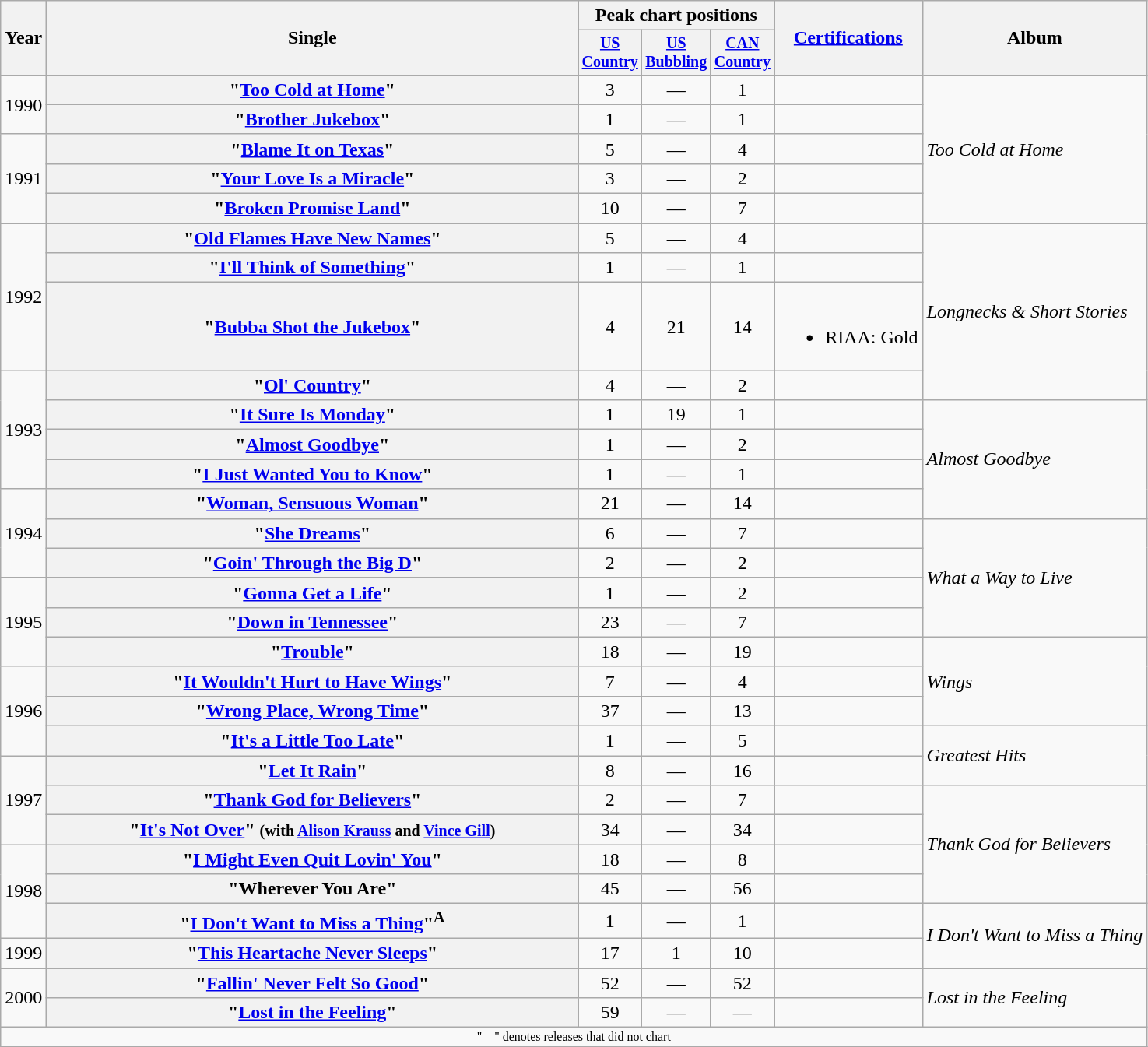<table class="wikitable plainrowheaders" style="text-align:center;">
<tr>
<th rowspan="2">Year</th>
<th rowspan="2" style="width:28em;">Single</th>
<th colspan="3">Peak chart positions</th>
<th rowspan="2"><a href='#'>Certifications</a></th>
<th rowspan="2">Album</th>
</tr>
<tr style="font-size:smaller;">
<th width="45"><a href='#'>US Country</a><br></th>
<th width="45"><a href='#'>US Bubbling</a><br></th>
<th width="45"><a href='#'>CAN Country</a><br></th>
</tr>
<tr>
<td rowspan="2">1990</td>
<th scope="row">"<a href='#'>Too Cold at Home</a>"</th>
<td>3</td>
<td>—</td>
<td>1</td>
<td></td>
<td align="left" rowspan="5"><em>Too Cold at Home</em></td>
</tr>
<tr>
<th scope="row">"<a href='#'>Brother Jukebox</a>"</th>
<td>1</td>
<td>—</td>
<td>1</td>
<td></td>
</tr>
<tr>
<td rowspan="3">1991</td>
<th scope="row">"<a href='#'>Blame It on Texas</a>"</th>
<td>5</td>
<td>—</td>
<td>4</td>
<td></td>
</tr>
<tr>
<th scope="row">"<a href='#'>Your Love Is a Miracle</a>"</th>
<td>3</td>
<td>—</td>
<td>2</td>
<td></td>
</tr>
<tr>
<th scope="row">"<a href='#'>Broken Promise Land</a>"</th>
<td>10</td>
<td>—</td>
<td>7</td>
<td></td>
</tr>
<tr>
<td rowspan="3">1992</td>
<th scope="row">"<a href='#'>Old Flames Have New Names</a>"</th>
<td>5</td>
<td>—</td>
<td>4</td>
<td></td>
<td align="left" rowspan="4"><em>Longnecks & Short Stories</em></td>
</tr>
<tr>
<th scope="row">"<a href='#'>I'll Think of Something</a>"</th>
<td>1</td>
<td>—</td>
<td>1</td>
<td></td>
</tr>
<tr>
<th scope="row">"<a href='#'>Bubba Shot the Jukebox</a>"</th>
<td>4</td>
<td>21</td>
<td>14</td>
<td><br><ul><li>RIAA: Gold</li></ul></td>
</tr>
<tr>
<td rowspan="4">1993</td>
<th scope="row">"<a href='#'>Ol' Country</a>"</th>
<td>4</td>
<td>—</td>
<td>2</td>
<td></td>
</tr>
<tr>
<th scope="row">"<a href='#'>It Sure Is Monday</a>"</th>
<td>1</td>
<td>19</td>
<td>1</td>
<td></td>
<td align="left" rowspan="4"><em>Almost Goodbye</em></td>
</tr>
<tr>
<th scope="row">"<a href='#'>Almost Goodbye</a>"</th>
<td>1</td>
<td>—</td>
<td>2</td>
<td></td>
</tr>
<tr>
<th scope="row">"<a href='#'>I Just Wanted You to Know</a>"</th>
<td>1</td>
<td>—</td>
<td>1</td>
<td></td>
</tr>
<tr>
<td rowspan="3">1994</td>
<th scope="row">"<a href='#'>Woman, Sensuous Woman</a>"</th>
<td>21</td>
<td>—</td>
<td>14</td>
<td></td>
</tr>
<tr>
<th scope="row">"<a href='#'>She Dreams</a>"</th>
<td>6</td>
<td>—</td>
<td>7</td>
<td></td>
<td align="left" rowspan="4"><em>What a Way to Live</em></td>
</tr>
<tr>
<th scope="row">"<a href='#'>Goin' Through the Big D</a>"</th>
<td>2</td>
<td>—</td>
<td>2</td>
<td></td>
</tr>
<tr>
<td rowspan="3">1995</td>
<th scope="row">"<a href='#'>Gonna Get a Life</a>"</th>
<td>1</td>
<td>—</td>
<td>2</td>
<td></td>
</tr>
<tr>
<th scope="row">"<a href='#'>Down in Tennessee</a>"</th>
<td>23</td>
<td>—</td>
<td>7</td>
<td></td>
</tr>
<tr>
<th scope="row">"<a href='#'>Trouble</a>"</th>
<td>18</td>
<td>—</td>
<td>19</td>
<td></td>
<td align="left" rowspan="3"><em>Wings</em></td>
</tr>
<tr>
<td rowspan="3">1996</td>
<th scope="row">"<a href='#'>It Wouldn't Hurt to Have Wings</a>"</th>
<td>7</td>
<td>—</td>
<td>4</td>
<td></td>
</tr>
<tr>
<th scope="row">"<a href='#'>Wrong Place, Wrong Time</a>"</th>
<td>37</td>
<td>—</td>
<td>13</td>
<td></td>
</tr>
<tr>
<th scope="row">"<a href='#'>It's a Little Too Late</a>"</th>
<td>1</td>
<td>—</td>
<td>5</td>
<td></td>
<td align="left" rowspan="2"><em>Greatest Hits</em></td>
</tr>
<tr>
<td rowspan="3">1997</td>
<th scope="row">"<a href='#'>Let It Rain</a>"</th>
<td>8</td>
<td>—</td>
<td>16</td>
<td></td>
</tr>
<tr>
<th scope="row">"<a href='#'>Thank God for Believers</a>"</th>
<td>2</td>
<td>—</td>
<td>7</td>
<td></td>
<td align="left" rowspan="4"><em>Thank God for Believers</em></td>
</tr>
<tr>
<th scope="row">"<a href='#'>It's Not Over</a>" <small>(with <a href='#'>Alison Krauss</a> and <a href='#'>Vince Gill</a>)</small></th>
<td>34</td>
<td>—</td>
<td>34</td>
<td></td>
</tr>
<tr>
<td rowspan="3">1998</td>
<th scope="row">"<a href='#'>I Might Even Quit Lovin' You</a>"</th>
<td>18</td>
<td>—</td>
<td>8</td>
<td></td>
</tr>
<tr>
<th scope="row">"Wherever You Are"</th>
<td>45</td>
<td>—</td>
<td>56</td>
<td></td>
</tr>
<tr>
<th scope="row">"<a href='#'>I Don't Want to Miss a Thing</a>"<sup>A</sup></th>
<td>1</td>
<td>—</td>
<td>1</td>
<td></td>
<td align="left" rowspan="2"><em>I Don't Want to Miss a Thing</em></td>
</tr>
<tr>
<td>1999</td>
<th scope="row">"<a href='#'>This Heartache Never Sleeps</a>"</th>
<td>17</td>
<td>1</td>
<td>10</td>
<td></td>
</tr>
<tr>
<td rowspan="2">2000</td>
<th scope="row">"<a href='#'>Fallin' Never Felt So Good</a>"</th>
<td>52</td>
<td>—</td>
<td>52</td>
<td></td>
<td align="left" rowspan="2"><em>Lost in the Feeling</em></td>
</tr>
<tr>
<th scope="row">"<a href='#'>Lost in the Feeling</a>"</th>
<td>59</td>
<td>—</td>
<td>—</td>
<td></td>
</tr>
<tr>
<td colspan="11" style="font-size:8pt">"—" denotes releases that did not chart</td>
</tr>
<tr>
</tr>
</table>
